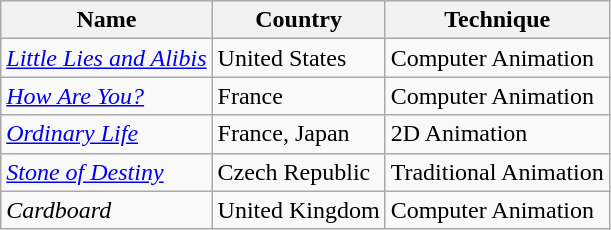<table class="wikitable sortable">
<tr>
<th>Name</th>
<th>Country</th>
<th>Technique</th>
</tr>
<tr>
<td><em><a href='#'>Little Lies and Alibis</a></em></td>
<td>United States</td>
<td>Computer Animation</td>
</tr>
<tr>
<td><em><a href='#'>How Are You?</a></em></td>
<td>France</td>
<td>Computer Animation</td>
</tr>
<tr>
<td><em><a href='#'>Ordinary Life</a></em></td>
<td>France, Japan</td>
<td>2D Animation</td>
</tr>
<tr>
<td><em><a href='#'>Stone of Destiny</a></em></td>
<td>Czech Republic</td>
<td>Traditional Animation</td>
</tr>
<tr>
<td><em>Cardboard</em></td>
<td>United Kingdom</td>
<td>Computer Animation</td>
</tr>
</table>
